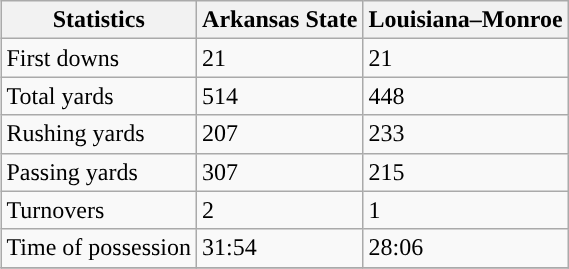<table class="wikitable" style="float: right;">
<tr>
<th>Statistics</th>
<th>Arkansas State</th>
<th>Louisiana–Monroe</th>
</tr>
<tr>
<td>First downs</td>
<td>21</td>
<td>21</td>
</tr>
<tr>
<td>Total yards</td>
<td>514</td>
<td>448</td>
</tr>
<tr>
<td>Rushing yards</td>
<td>207</td>
<td>233</td>
</tr>
<tr>
<td>Passing yards</td>
<td>307</td>
<td>215</td>
</tr>
<tr>
<td>Turnovers</td>
<td>2</td>
<td>1</td>
</tr>
<tr>
<td>Time of possession</td>
<td>31:54</td>
<td>28:06</td>
</tr>
<tr>
</tr>
</table>
